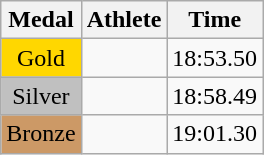<table class="wikitable">
<tr>
<th>Medal</th>
<th>Athlete</th>
<th>Time</th>
</tr>
<tr>
<td style="text-align:center;background-color:gold;">Gold</td>
<td></td>
<td>18:53.50</td>
</tr>
<tr>
<td style="text-align:center;background-color:silver;">Silver</td>
<td></td>
<td>18:58.49</td>
</tr>
<tr>
<td style="text-align:center;background-color:#CC9966;">Bronze</td>
<td></td>
<td>19:01.30</td>
</tr>
</table>
